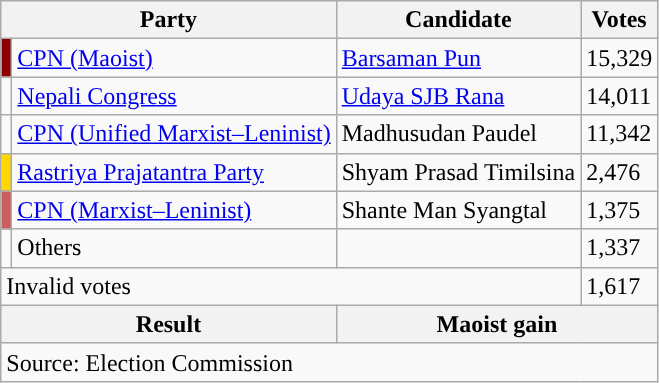<table class="wikitable">
<tr>
<th colspan="2">Party</th>
<th>Candidate</th>
<th>Votes</th>
</tr>
<tr>
<td style="background-color:darkred"></td>
<td><a href='#'>CPN (Maoist)</a></td>
<td><a href='#'>Barsaman Pun</a></td>
<td>15,329</td>
</tr>
<tr>
<td style="background-color:"></td>
<td><a href='#'>Nepali Congress</a></td>
<td><a href='#'>Udaya SJB Rana</a></td>
<td>14,011</td>
</tr>
<tr>
<td style="background-color:"></td>
<td><a href='#'>CPN (Unified Marxist–Leninist)</a></td>
<td>Madhusudan Paudel</td>
<td>11,342</td>
</tr>
<tr>
<td style="background-color:gold"></td>
<td><a href='#'>Rastriya Prajatantra Party</a></td>
<td>Shyam Prasad Timilsina</td>
<td>2,476</td>
</tr>
<tr>
<td style="background-color:indianred"></td>
<td><a href='#'>CPN (Marxist–Leninist)</a></td>
<td>Shante Man Syangtal</td>
<td>1,375</td>
</tr>
<tr>
<td></td>
<td>Others</td>
<td></td>
<td>1,337</td>
</tr>
<tr>
<td colspan="3">Invalid votes</td>
<td>1,617</td>
</tr>
<tr>
<th colspan="2">Result</th>
<th colspan="2">Maoist gain</th>
</tr>
<tr>
<td colspan="4">Source: Election Commission</td>
</tr>
</table>
